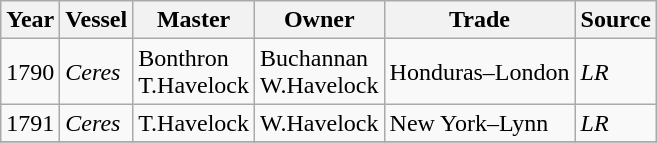<table class=" wikitable">
<tr>
<th>Year</th>
<th>Vessel</th>
<th>Master</th>
<th>Owner</th>
<th>Trade</th>
<th>Source</th>
</tr>
<tr>
<td>1790</td>
<td><em>Ceres</em></td>
<td>Bonthron<br>T.Havelock</td>
<td>Buchannan<br>W.Havelock</td>
<td>Honduras–London</td>
<td><em>LR</em></td>
</tr>
<tr>
<td>1791</td>
<td><em>Ceres</em></td>
<td>T.Havelock</td>
<td>W.Havelock</td>
<td>New York–Lynn</td>
<td><em>LR</em></td>
</tr>
<tr>
</tr>
</table>
